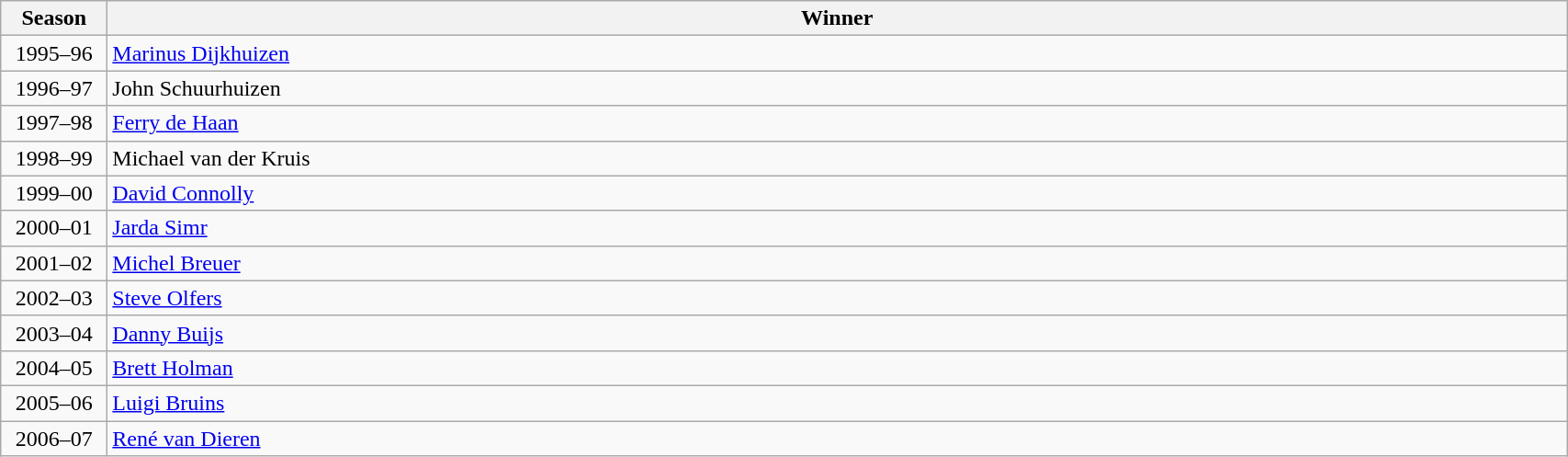<table class="wikitable" width="90%" style="font-size: 100%">
<tr>
<th width="70" align="center">Season</th>
<th>Winner</th>
</tr>
<tr>
<td align="center">1995–96</td>
<td> <a href='#'>Marinus Dijkhuizen</a></td>
</tr>
<tr>
<td align="center">1996–97</td>
<td> John Schuurhuizen</td>
</tr>
<tr>
<td align="center">1997–98</td>
<td> <a href='#'>Ferry de Haan</a></td>
</tr>
<tr>
<td align="center">1998–99</td>
<td> Michael van der Kruis</td>
</tr>
<tr>
<td align="center">1999–00</td>
<td> <a href='#'>David Connolly</a></td>
</tr>
<tr>
<td align="center">2000–01</td>
<td> <a href='#'>Jarda Simr</a></td>
</tr>
<tr>
<td align="center">2001–02</td>
<td> <a href='#'>Michel Breuer</a></td>
</tr>
<tr>
<td align="center">2002–03</td>
<td> <a href='#'>Steve Olfers</a></td>
</tr>
<tr>
<td align="center">2003–04</td>
<td> <a href='#'>Danny Buijs</a></td>
</tr>
<tr>
<td align="center">2004–05</td>
<td> <a href='#'>Brett Holman</a></td>
</tr>
<tr>
<td align="center">2005–06</td>
<td> <a href='#'>Luigi Bruins</a></td>
</tr>
<tr>
<td align="center">2006–07</td>
<td> <a href='#'>René van Dieren</a></td>
</tr>
</table>
